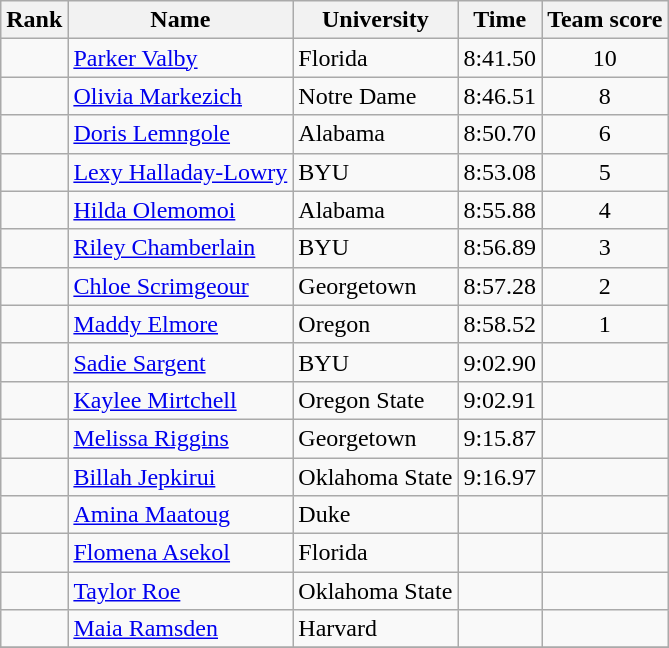<table class="wikitable sortable plainrowheaders" style="text-align:center">
<tr>
<th scope="col">Rank</th>
<th scope="col">Name</th>
<th scope="col">University</th>
<th scope="col">Time</th>
<th scope="col">Team score</th>
</tr>
<tr>
<td></td>
<td align=left> <a href='#'>Parker Valby</a></td>
<td align=left>Florida</td>
<td>8:41.50</td>
<td>10</td>
</tr>
<tr>
<td></td>
<td align=left> <a href='#'>Olivia Markezich</a></td>
<td align=left>Notre Dame</td>
<td>8:46.51</td>
<td>8</td>
</tr>
<tr>
<td></td>
<td align=left> <a href='#'>Doris Lemngole</a></td>
<td align=left>Alabama</td>
<td>8:50.70</td>
<td>6</td>
</tr>
<tr>
<td></td>
<td align=left> <a href='#'>Lexy Halladay-Lowry</a></td>
<td align=left>BYU</td>
<td>8:53.08</td>
<td>5</td>
</tr>
<tr>
<td></td>
<td align=left> <a href='#'>Hilda Olemomoi</a></td>
<td align=left>Alabama</td>
<td>8:55.88</td>
<td>4</td>
</tr>
<tr>
<td></td>
<td align=left> <a href='#'>Riley Chamberlain</a></td>
<td align=left>BYU</td>
<td>8:56.89</td>
<td>3</td>
</tr>
<tr>
<td></td>
<td align=left> <a href='#'>Chloe Scrimgeour</a></td>
<td align=left>Georgetown</td>
<td>8:57.28</td>
<td>2</td>
</tr>
<tr>
<td></td>
<td align=left> <a href='#'>Maddy Elmore</a></td>
<td align=left>Oregon</td>
<td>8:58.52</td>
<td>1</td>
</tr>
<tr>
<td></td>
<td align=left> <a href='#'>Sadie Sargent</a></td>
<td align=left>BYU</td>
<td>9:02.90</td>
<td></td>
</tr>
<tr>
<td></td>
<td align=left> <a href='#'>Kaylee Mirtchell</a></td>
<td align=left>Oregon State</td>
<td>9:02.91</td>
<td></td>
</tr>
<tr>
<td></td>
<td align=left> <a href='#'>Melissa Riggins</a></td>
<td align=left>Georgetown</td>
<td>9:15.87</td>
<td></td>
</tr>
<tr>
<td></td>
<td align=left> <a href='#'>Billah Jepkirui</a></td>
<td align=left>Oklahoma State</td>
<td>9:16.97</td>
<td></td>
</tr>
<tr>
<td></td>
<td align=left> <a href='#'>Amina Maatoug</a></td>
<td align=left>Duke</td>
<td></td>
<td></td>
</tr>
<tr>
<td></td>
<td align=left> <a href='#'>Flomena Asekol</a></td>
<td align=left>Florida</td>
<td></td>
<td></td>
</tr>
<tr>
<td></td>
<td align=left> <a href='#'>Taylor Roe</a></td>
<td align=left>Oklahoma State</td>
<td></td>
<td></td>
</tr>
<tr>
<td></td>
<td align=left> <a href='#'>Maia Ramsden</a></td>
<td align=left>Harvard</td>
<td></td>
<td></td>
</tr>
<tr>
</tr>
</table>
